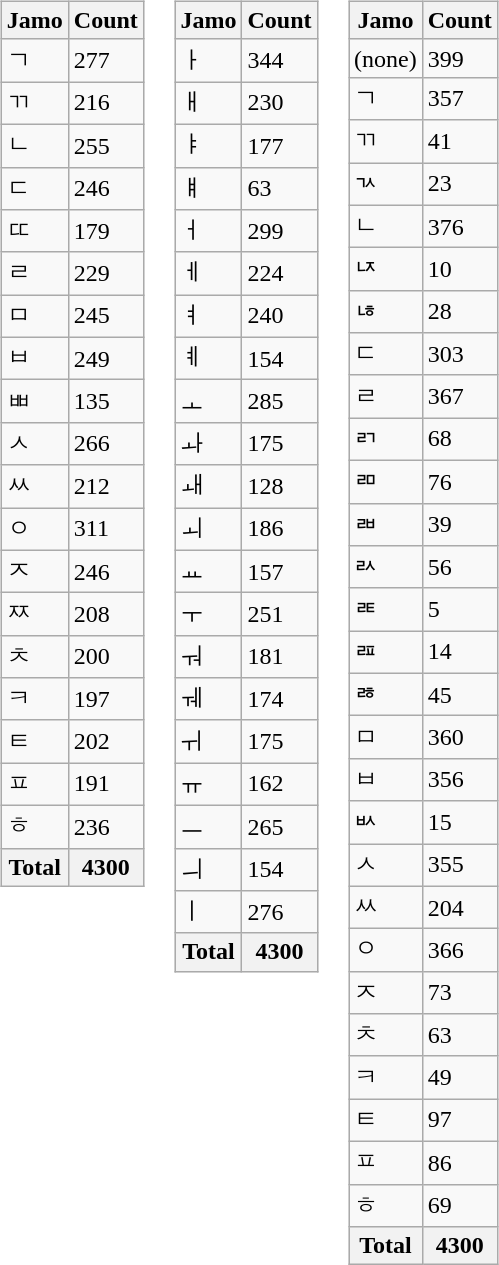<table>
<tr>
<td style="vertical-align:top"><br><table class="wikitable sortable">
<tr>
<th>Jamo</th>
<th>Count</th>
</tr>
<tr>
<td>ㄱ</td>
<td>277</td>
</tr>
<tr>
<td>ㄲ</td>
<td>216</td>
</tr>
<tr>
<td>ㄴ</td>
<td>255</td>
</tr>
<tr>
<td>ㄷ</td>
<td>246</td>
</tr>
<tr>
<td>ㄸ</td>
<td>179</td>
</tr>
<tr>
<td>ㄹ</td>
<td>229</td>
</tr>
<tr>
<td>ㅁ</td>
<td>245</td>
</tr>
<tr>
<td>ㅂ</td>
<td>249</td>
</tr>
<tr>
<td>ㅃ</td>
<td>135</td>
</tr>
<tr>
<td>ㅅ</td>
<td>266</td>
</tr>
<tr>
<td>ㅆ</td>
<td>212</td>
</tr>
<tr>
<td>ㅇ</td>
<td>311</td>
</tr>
<tr>
<td>ㅈ</td>
<td>246</td>
</tr>
<tr>
<td>ㅉ</td>
<td>208</td>
</tr>
<tr>
<td>ㅊ</td>
<td>200</td>
</tr>
<tr>
<td>ㅋ</td>
<td>197</td>
</tr>
<tr>
<td>ㅌ</td>
<td>202</td>
</tr>
<tr>
<td>ㅍ</td>
<td>191</td>
</tr>
<tr>
<td>ㅎ</td>
<td>236</td>
</tr>
<tr>
<th>Total</th>
<th>4300</th>
</tr>
</table>
</td>
<td style="vertical-align:top"><br><table class="wikitable sortable">
<tr>
<th>Jamo</th>
<th>Count</th>
</tr>
<tr>
<td>ㅏ</td>
<td>344</td>
</tr>
<tr>
<td>ㅐ</td>
<td>230</td>
</tr>
<tr>
<td>ㅑ</td>
<td>177</td>
</tr>
<tr>
<td>ㅒ</td>
<td>63</td>
</tr>
<tr>
<td>ㅓ</td>
<td>299</td>
</tr>
<tr>
<td>ㅔ</td>
<td>224</td>
</tr>
<tr>
<td>ㅕ</td>
<td>240</td>
</tr>
<tr>
<td>ㅖ</td>
<td>154</td>
</tr>
<tr>
<td>ㅗ</td>
<td>285</td>
</tr>
<tr>
<td>ㅘ</td>
<td>175</td>
</tr>
<tr>
<td>ㅙ</td>
<td>128</td>
</tr>
<tr>
<td>ㅚ</td>
<td>186</td>
</tr>
<tr>
<td>ㅛ</td>
<td>157</td>
</tr>
<tr>
<td>ㅜ</td>
<td>251</td>
</tr>
<tr>
<td>ㅝ</td>
<td>181</td>
</tr>
<tr>
<td>ㅞ</td>
<td>174</td>
</tr>
<tr>
<td>ㅟ</td>
<td>175</td>
</tr>
<tr>
<td>ㅠ</td>
<td>162</td>
</tr>
<tr>
<td>ㅡ</td>
<td>265</td>
</tr>
<tr>
<td>ㅢ</td>
<td>154</td>
</tr>
<tr>
<td>ㅣ</td>
<td>276</td>
</tr>
<tr>
<th>Total</th>
<th>4300</th>
</tr>
</table>
</td>
<td><br><table class="wikitable sortable">
<tr>
<th>Jamo</th>
<th>Count</th>
</tr>
<tr>
<td>(none)</td>
<td>399</td>
</tr>
<tr>
<td>ㄱ</td>
<td>357</td>
</tr>
<tr>
<td>ㄲ</td>
<td>41</td>
</tr>
<tr>
<td>ㄳ</td>
<td>23</td>
</tr>
<tr>
<td>ㄴ</td>
<td>376</td>
</tr>
<tr>
<td>ㄵ</td>
<td>10</td>
</tr>
<tr>
<td>ㄶ</td>
<td>28</td>
</tr>
<tr>
<td>ㄷ</td>
<td>303</td>
</tr>
<tr>
<td>ㄹ</td>
<td>367</td>
</tr>
<tr>
<td>ㄺ</td>
<td>68</td>
</tr>
<tr>
<td>ㄻ</td>
<td>76</td>
</tr>
<tr>
<td>ㄼ</td>
<td>39</td>
</tr>
<tr>
<td>ㄽ</td>
<td>56</td>
</tr>
<tr>
<td>ㄾ</td>
<td>5</td>
</tr>
<tr>
<td>ㄿ</td>
<td>14</td>
</tr>
<tr>
<td>ㅀ</td>
<td>45</td>
</tr>
<tr>
<td>ㅁ</td>
<td>360</td>
</tr>
<tr>
<td>ㅂ</td>
<td>356</td>
</tr>
<tr>
<td>ㅄ</td>
<td>15</td>
</tr>
<tr>
<td>ㅅ</td>
<td>355</td>
</tr>
<tr>
<td>ㅆ</td>
<td>204</td>
</tr>
<tr>
<td>ㅇ</td>
<td>366</td>
</tr>
<tr>
<td>ㅈ</td>
<td>73</td>
</tr>
<tr>
<td>ㅊ</td>
<td>63</td>
</tr>
<tr>
<td>ㅋ</td>
<td>49</td>
</tr>
<tr>
<td>ㅌ</td>
<td>97</td>
</tr>
<tr>
<td>ㅍ</td>
<td>86</td>
</tr>
<tr>
<td>ㅎ</td>
<td>69</td>
</tr>
<tr>
<th>Total</th>
<th>4300</th>
</tr>
</table>
</td>
</tr>
</table>
